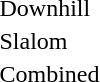<table>
<tr>
<td>Downhill</td>
<td></td>
<td></td>
<td></td>
</tr>
<tr>
<td>Slalom</td>
<td></td>
<td></td>
<td></td>
</tr>
<tr>
<td>Combined</td>
<td></td>
<td></td>
<td></td>
</tr>
</table>
